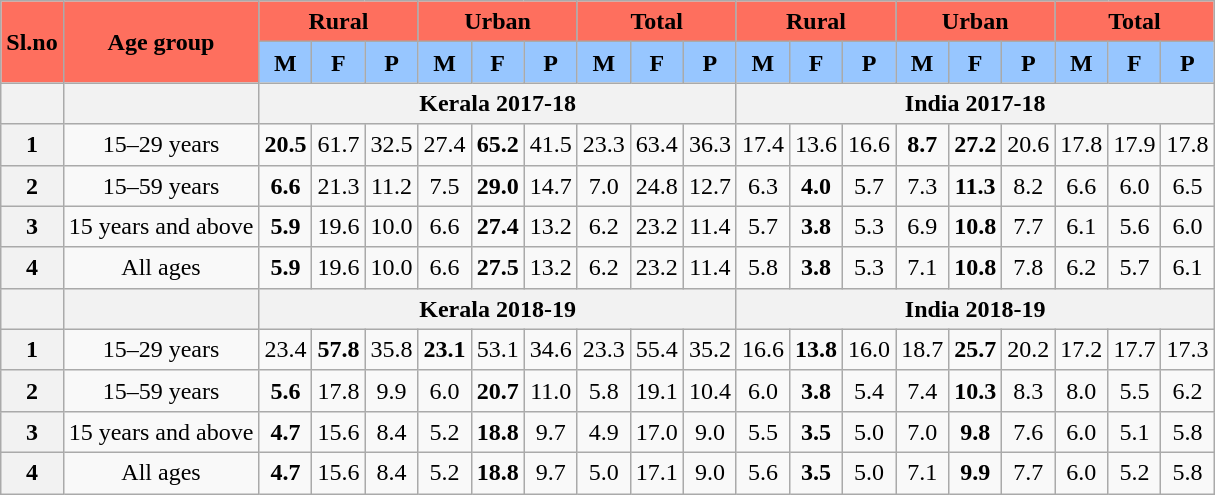<table class="wikitable sortable" style="line-height:20px;text-align:center;">
<tr>
<td rowspan="2" bgcolor="#FE6F5E"><span><strong>Sl.no</strong></span></td>
<td rowspan="2" bgcolor="#FE6F5E"><span><strong>Age group</strong></span></td>
<td colspan="3" bgcolor="#FE6F5E"><span><strong>Rural</strong></span></td>
<td colspan="3" bgcolor="#FE6F5E"><span><strong>Urban</strong></span></td>
<td colspan="3" bgcolor="#FE6F5E"><span><strong>Total</strong></span></td>
<td colspan="3" bgcolor="#FE6F5E"><span><strong>Rural</strong></span></td>
<td colspan="3" bgcolor="#FE6F5E"><span><strong>Urban</strong></span></td>
<td colspan="3" bgcolor="#FE6F5E"><span><strong>Total</strong></span></td>
</tr>
<tr>
<td bgcolor="#97BC62FF"><span><strong>M</strong></span></td>
<td bgcolor="#97BC62FF"><span><strong>F</strong></span></td>
<td bgcolor="#97BC62FF"><span><strong>P</strong></span></td>
<td bgcolor="#97BC62FF"><span><strong>M</strong></span></td>
<td bgcolor="#97BC62FF"><span><strong>F</strong></span></td>
<td bgcolor="#97BC62FF"><span><strong>P</strong></span></td>
<td bgcolor="#97BC62FF"><span><strong>M</strong></span></td>
<td bgcolor="#97BC62FF"><span><strong>F</strong></span></td>
<td bgcolor="#97BC62FF"><span><strong>P</strong></span></td>
<td bgcolor="#97BC62FF"><span><strong>M</strong></span></td>
<td bgcolor="#97BC62FF"><span><strong>F</strong></span></td>
<td bgcolor="#97BC62FF"><span><strong>P</strong></span></td>
<td bgcolor="#97BC62FF"><span><strong>M</strong></span></td>
<td bgcolor="#97BC62FF"><span><strong>F</strong></span></td>
<td bgcolor="#97BC62FF"><span><strong>P</strong></span></td>
<td bgcolor="#97BC62FF"><span><strong>M</strong></span></td>
<td bgcolor="#97BC62FF"><span><strong>F</strong></span></td>
<td bgcolor="#97BC62FF"><span><strong>P</strong></span></td>
</tr>
<tr>
<th></th>
<th></th>
<th colspan="9">Kerala 2017-18</th>
<th colspan="9">India 2017-18</th>
</tr>
<tr>
<th>1</th>
<td>15–29 years</td>
<td><strong>20.5</strong></td>
<td>61.7</td>
<td>32.5</td>
<td>27.4</td>
<td><strong>65.2</strong></td>
<td>41.5</td>
<td>23.3</td>
<td>63.4</td>
<td>36.3</td>
<td>17.4</td>
<td>13.6</td>
<td>16.6</td>
<td><strong>8.7</strong></td>
<td><strong>27.2</strong></td>
<td>20.6</td>
<td>17.8</td>
<td>17.9</td>
<td>17.8</td>
</tr>
<tr>
<th>2</th>
<td>15–59 years</td>
<td><strong>6.6</strong></td>
<td>21.3</td>
<td>11.2</td>
<td>7.5</td>
<td><strong>29.0</strong></td>
<td>14.7</td>
<td>7.0</td>
<td>24.8</td>
<td>12.7</td>
<td>6.3</td>
<td><strong>4.0</strong></td>
<td>5.7</td>
<td>7.3</td>
<td><strong>11.3</strong></td>
<td>8.2</td>
<td>6.6</td>
<td>6.0</td>
<td>6.5</td>
</tr>
<tr>
<th>3</th>
<td>15 years and above</td>
<td><strong>5.9</strong></td>
<td>19.6</td>
<td>10.0</td>
<td>6.6</td>
<td><strong>27.4</strong></td>
<td>13.2</td>
<td>6.2</td>
<td>23.2</td>
<td>11.4</td>
<td>5.7</td>
<td><strong>3.8</strong></td>
<td>5.3</td>
<td>6.9</td>
<td><strong>10.8</strong></td>
<td>7.7</td>
<td>6.1</td>
<td>5.6</td>
<td>6.0</td>
</tr>
<tr>
<th>4</th>
<td>All ages</td>
<td><strong>5.9</strong></td>
<td>19.6</td>
<td>10.0</td>
<td>6.6</td>
<td><strong>27.5</strong></td>
<td>13.2</td>
<td>6.2</td>
<td>23.2</td>
<td>11.4</td>
<td>5.8</td>
<td><strong>3.8</strong></td>
<td>5.3</td>
<td>7.1</td>
<td><strong>10.8</strong></td>
<td>7.8</td>
<td>6.2</td>
<td>5.7</td>
<td>6.1</td>
</tr>
<tr>
<th></th>
<th></th>
<th colspan="9">Kerala 2018-19</th>
<th colspan="9">India 2018-19</th>
</tr>
<tr>
<th>1</th>
<td>15–29 years</td>
<td>23.4</td>
<td><strong>57.8</strong></td>
<td>35.8</td>
<td><strong>23.1</strong></td>
<td>53.1</td>
<td>34.6</td>
<td>23.3</td>
<td>55.4</td>
<td>35.2</td>
<td>16.6</td>
<td><strong>13.8</strong></td>
<td>16.0</td>
<td>18.7</td>
<td><strong>25.7</strong></td>
<td>20.2</td>
<td>17.2</td>
<td>17.7</td>
<td>17.3</td>
</tr>
<tr>
<th>2</th>
<td>15–59 years</td>
<td><strong>5.6</strong></td>
<td>17.8</td>
<td>9.9</td>
<td>6.0</td>
<td><strong>20.7</strong></td>
<td>11.0</td>
<td>5.8</td>
<td>19.1</td>
<td>10.4</td>
<td>6.0</td>
<td><strong>3.8</strong></td>
<td>5.4</td>
<td>7.4</td>
<td><strong>10.3</strong></td>
<td>8.3</td>
<td>8.0</td>
<td>5.5</td>
<td>6.2</td>
</tr>
<tr>
<th>3</th>
<td>15 years and above</td>
<td><strong>4.7</strong></td>
<td>15.6</td>
<td>8.4</td>
<td>5.2</td>
<td><strong>18.8</strong></td>
<td>9.7</td>
<td>4.9</td>
<td>17.0</td>
<td>9.0</td>
<td>5.5</td>
<td><strong>3.5</strong></td>
<td>5.0</td>
<td>7.0</td>
<td><strong>9.8</strong></td>
<td>7.6</td>
<td>6.0</td>
<td>5.1</td>
<td>5.8</td>
</tr>
<tr>
<th>4</th>
<td>All ages</td>
<td><strong>4.7</strong></td>
<td>15.6</td>
<td>8.4</td>
<td>5.2</td>
<td><strong>18.8</strong></td>
<td>9.7</td>
<td>5.0</td>
<td>17.1</td>
<td>9.0</td>
<td>5.6</td>
<td><strong>3.5</strong></td>
<td>5.0</td>
<td>7.1</td>
<td><strong>9.9</strong></td>
<td>7.7</td>
<td>6.0</td>
<td>5.2</td>
<td>5.8</td>
</tr>
</table>
